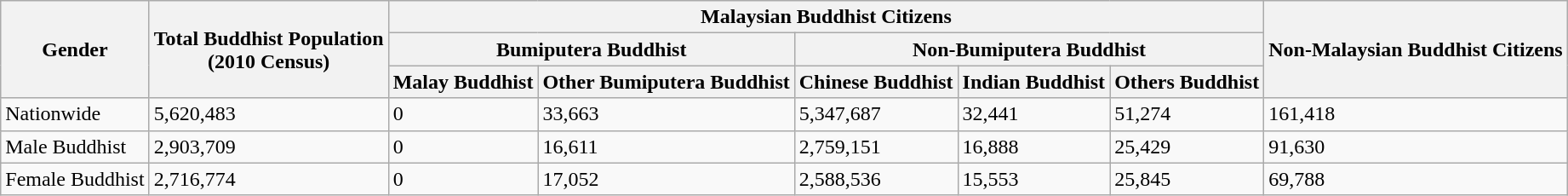<table class="wikitable sortable">
<tr>
<th rowspan=3>Gender</th>
<th rowspan=3>Total Buddhist Population<br>(2010 Census)</th>
<th colspan=5>Malaysian Buddhist Citizens</th>
<th rowspan=3>Non-Malaysian Buddhist Citizens</th>
</tr>
<tr>
<th colspan=2>Bumiputera Buddhist</th>
<th colspan=3>Non-Bumiputera Buddhist</th>
</tr>
<tr>
<th>Malay Buddhist</th>
<th>Other Bumiputera Buddhist</th>
<th>Chinese Buddhist</th>
<th>Indian Buddhist</th>
<th>Others Buddhist</th>
</tr>
<tr>
<td>Nationwide</td>
<td>5,620,483</td>
<td>0</td>
<td>33,663</td>
<td>5,347,687</td>
<td>32,441</td>
<td>51,274</td>
<td>161,418</td>
</tr>
<tr>
<td>Male Buddhist</td>
<td>2,903,709</td>
<td>0</td>
<td>16,611</td>
<td>2,759,151</td>
<td>16,888</td>
<td>25,429</td>
<td>91,630</td>
</tr>
<tr>
<td>Female Buddhist</td>
<td>2,716,774</td>
<td>0</td>
<td>17,052</td>
<td>2,588,536</td>
<td>15,553</td>
<td>25,845</td>
<td>69,788</td>
</tr>
</table>
